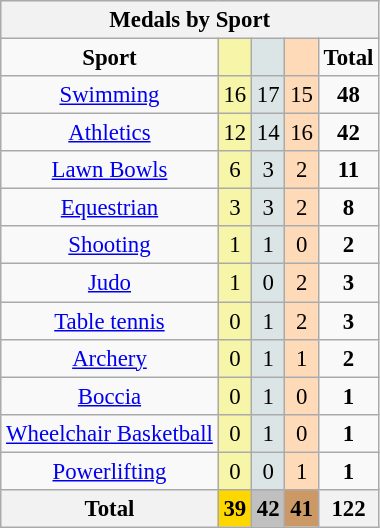<table class="wikitable" style="font-size:95%">
<tr style="background:#efefef;">
<th colspan=5>Medals by Sport</th>
</tr>
<tr style="text-align:center;">
<td><strong>Sport</strong></td>
<td bgcolor=#f7f6a8></td>
<td bgcolor=#dce5e5></td>
<td bgcolor=#ffdab9></td>
<td><strong>Total</strong></td>
</tr>
<tr style="text-align:center;">
<td><a href='#'>Swimming</a></td>
<td style="background:#F7F6A8;">16</td>
<td style="background:#DCE5E5;">17</td>
<td style="background:#FFDAB9;">15</td>
<td><strong>48</strong></td>
</tr>
<tr style="text-align:center;">
<td><a href='#'>Athletics</a></td>
<td style="background:#F7F6A8;">12</td>
<td style="background:#DCE5E5;">14</td>
<td style="background:#FFDAB9;">16</td>
<td><strong>42</strong></td>
</tr>
<tr style="text-align:center;">
<td><a href='#'>Lawn Bowls</a></td>
<td style="background:#F7F6A8;">6</td>
<td style="background:#DCE5E5;">3</td>
<td style="background:#FFDAB9;">2</td>
<td><strong>11</strong></td>
</tr>
<tr style="text-align:center;">
<td><a href='#'>Equestrian</a></td>
<td style="background:#F7F6A8;">3</td>
<td style="background:#DCE5E5;">3</td>
<td style="background:#FFDAB9;">2</td>
<td><strong>8</strong></td>
</tr>
<tr style="text-align:center;">
<td><a href='#'>Shooting</a></td>
<td style="background:#F7F6A8;">1</td>
<td style="background:#DCE5E5;">1</td>
<td style="background:#FFDAB9;">0</td>
<td><strong>2</strong></td>
</tr>
<tr style="text-align:center;">
<td><a href='#'>Judo</a></td>
<td style="background:#F7F6A8;">1</td>
<td style="background:#DCE5E5;">0</td>
<td style="background:#FFDAB9;">2</td>
<td><strong>3</strong></td>
</tr>
<tr style="text-align:center;">
<td><a href='#'>Table tennis</a></td>
<td style="background:#F7F6A8;">0</td>
<td style="background:#DCE5E5;">1</td>
<td style="background:#FFDAB9;">2</td>
<td><strong>3</strong></td>
</tr>
<tr style="text-align:center;">
<td><a href='#'>Archery</a></td>
<td style="background:#F7F6A8;">0</td>
<td style="background:#DCE5E5;">1</td>
<td style="background:#FFDAB9;">1</td>
<td><strong>2</strong></td>
</tr>
<tr style="text-align:center;">
<td><a href='#'>Boccia</a></td>
<td style="background:#F7F6A8;">0</td>
<td style="background:#DCE5E5;">1</td>
<td style="background:#FFDAB9;">0</td>
<td><strong>1</strong></td>
</tr>
<tr style="text-align:center;">
<td><a href='#'>Wheelchair Basketball</a></td>
<td style="background:#F7F6A8;">0</td>
<td style="background:#DCE5E5;">1</td>
<td style="background:#FFDAB9;">0</td>
<td><strong>1</strong></td>
</tr>
<tr style="text-align:center;">
<td><a href='#'>Powerlifting</a></td>
<td style="background:#F7F6A8;">0</td>
<td style="background:#DCE5E5;">0</td>
<td style="background:#FFDAB9;">1</td>
<td><strong>1</strong></td>
</tr>
<tr>
<th><strong>Total</strong></th>
<th style="background:gold;"><strong>39</strong></th>
<th style="background:silver;"><strong>42</strong></th>
<th style="background:#c96;"><strong>41</strong></th>
<th><strong>122</strong></th>
</tr>
</table>
